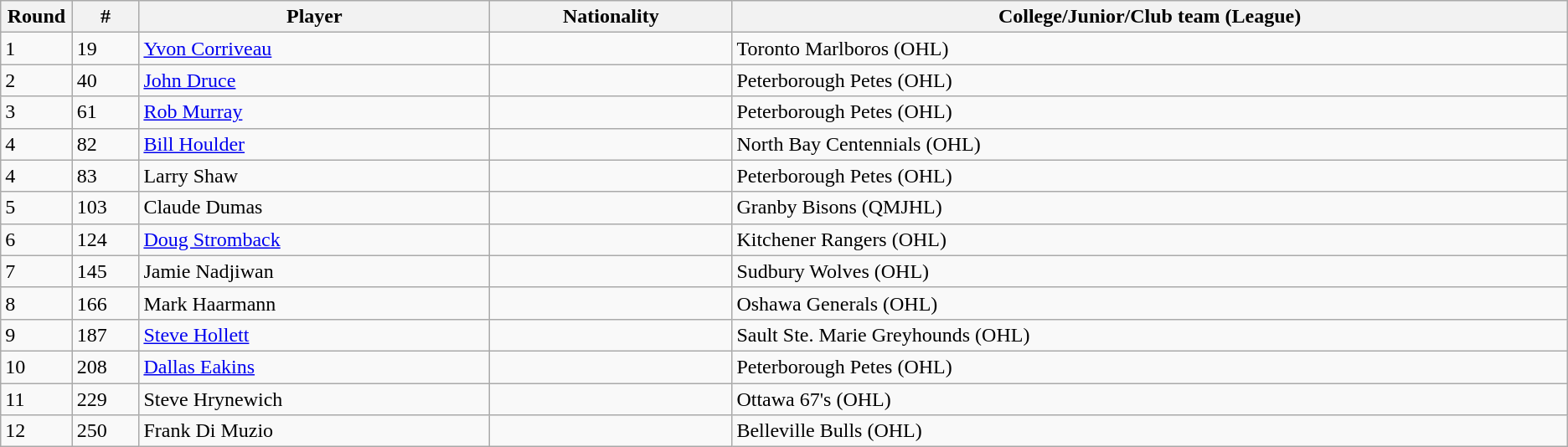<table class="wikitable">
<tr align="center">
<th bgcolor="#DDDDFF" width="4.0%">Round</th>
<th bgcolor="#DDDDFF" width="4.0%">#</th>
<th bgcolor="#DDDDFF" width="21.0%">Player</th>
<th bgcolor="#DDDDFF" width="14.5%">Nationality</th>
<th bgcolor="#DDDDFF" width="50.0%">College/Junior/Club team (League)</th>
</tr>
<tr>
<td>1</td>
<td>19</td>
<td><a href='#'>Yvon Corriveau</a></td>
<td></td>
<td>Toronto Marlboros (OHL)</td>
</tr>
<tr>
<td>2</td>
<td>40</td>
<td><a href='#'>John Druce</a></td>
<td></td>
<td>Peterborough Petes (OHL)</td>
</tr>
<tr>
<td>3</td>
<td>61</td>
<td><a href='#'>Rob Murray</a></td>
<td></td>
<td>Peterborough Petes (OHL)</td>
</tr>
<tr>
<td>4</td>
<td>82</td>
<td><a href='#'>Bill Houlder</a></td>
<td></td>
<td>North Bay Centennials (OHL)</td>
</tr>
<tr>
<td>4</td>
<td>83</td>
<td>Larry Shaw</td>
<td></td>
<td>Peterborough Petes (OHL)</td>
</tr>
<tr>
<td>5</td>
<td>103</td>
<td>Claude Dumas</td>
<td></td>
<td>Granby Bisons (QMJHL)</td>
</tr>
<tr>
<td>6</td>
<td>124</td>
<td><a href='#'>Doug Stromback</a></td>
<td></td>
<td>Kitchener Rangers (OHL)</td>
</tr>
<tr>
<td>7</td>
<td>145</td>
<td>Jamie Nadjiwan</td>
<td></td>
<td>Sudbury Wolves (OHL)</td>
</tr>
<tr>
<td>8</td>
<td>166</td>
<td>Mark Haarmann</td>
<td></td>
<td>Oshawa Generals (OHL)</td>
</tr>
<tr>
<td>9</td>
<td>187</td>
<td><a href='#'>Steve Hollett</a></td>
<td></td>
<td>Sault Ste. Marie Greyhounds (OHL)</td>
</tr>
<tr>
<td>10</td>
<td>208</td>
<td><a href='#'>Dallas Eakins</a></td>
<td></td>
<td>Peterborough Petes (OHL)</td>
</tr>
<tr>
<td>11</td>
<td>229</td>
<td>Steve Hrynewich</td>
<td></td>
<td>Ottawa 67's (OHL)</td>
</tr>
<tr>
<td>12</td>
<td>250</td>
<td>Frank Di Muzio</td>
<td></td>
<td>Belleville Bulls (OHL)</td>
</tr>
</table>
